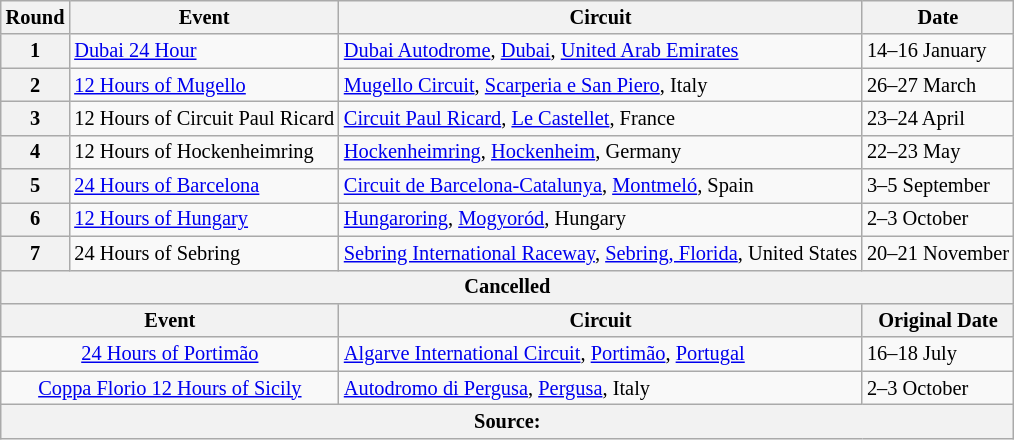<table class="wikitable" style="font-size: 85%">
<tr>
<th>Round</th>
<th>Event</th>
<th>Circuit</th>
<th>Date</th>
</tr>
<tr>
<th>1</th>
<td><a href='#'>Dubai 24 Hour</a></td>
<td> <a href='#'>Dubai Autodrome</a>, <a href='#'>Dubai</a>, <a href='#'>United Arab Emirates</a></td>
<td>14–16 January</td>
</tr>
<tr>
<th>2</th>
<td><a href='#'>12 Hours of Mugello</a></td>
<td> <a href='#'>Mugello Circuit</a>, <a href='#'>Scarperia e San Piero</a>, Italy</td>
<td>26–27 March</td>
</tr>
<tr>
<th>3</th>
<td>12 Hours of Circuit Paul Ricard</td>
<td> <a href='#'>Circuit Paul Ricard</a>, <a href='#'>Le Castellet</a>, France</td>
<td>23–24 April</td>
</tr>
<tr>
<th>4</th>
<td>12 Hours of Hockenheimring</td>
<td> <a href='#'>Hockenheimring</a>, <a href='#'>Hockenheim</a>, Germany</td>
<td>22–23 May</td>
</tr>
<tr>
<th>5</th>
<td><a href='#'>24 Hours of Barcelona</a></td>
<td> <a href='#'>Circuit de Barcelona-Catalunya</a>, <a href='#'>Montmeló</a>, Spain</td>
<td>3–5 September</td>
</tr>
<tr>
<th>6</th>
<td><a href='#'>12 Hours of Hungary</a></td>
<td> <a href='#'>Hungaroring</a>, <a href='#'>Mogyoród</a>, Hungary</td>
<td>2–3 October</td>
</tr>
<tr>
<th>7</th>
<td>24 Hours of Sebring</td>
<td> <a href='#'>Sebring International Raceway</a>, <a href='#'>Sebring, Florida</a>, United States</td>
<td>20–21 November</td>
</tr>
<tr>
<th colspan=4>Cancelled</th>
</tr>
<tr>
<th colspan=2>Event</th>
<th>Circuit</th>
<th>Original Date</th>
</tr>
<tr>
<td colspan=2 align=center><a href='#'>24 Hours of Portimão</a></td>
<td> <a href='#'>Algarve International Circuit</a>, <a href='#'>Portimão</a>, <a href='#'>Portugal</a></td>
<td>16–18 July</td>
</tr>
<tr>
<td colspan=2 align=center><a href='#'>Coppa Florio 12 Hours of Sicily</a></td>
<td> <a href='#'>Autodromo di Pergusa</a>, <a href='#'>Pergusa</a>, Italy</td>
<td>2–3 October</td>
</tr>
<tr>
<th colspan="4">Source:</th>
</tr>
</table>
